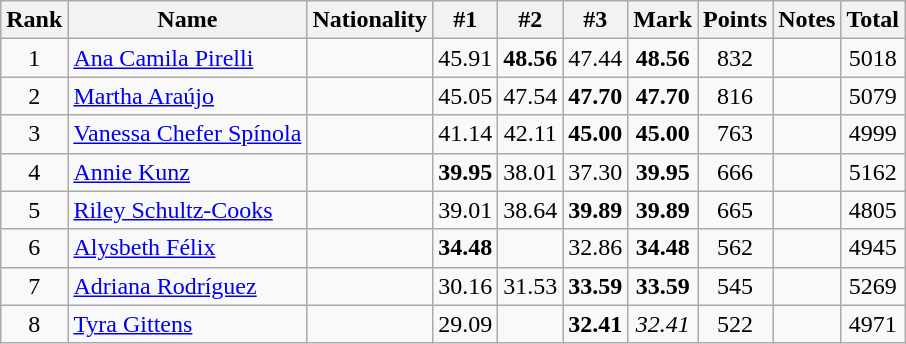<table class="wikitable sortable" style="text-align:center">
<tr>
<th>Rank</th>
<th>Name</th>
<th>Nationality</th>
<th>#1</th>
<th>#2</th>
<th>#3</th>
<th>Mark</th>
<th>Points</th>
<th>Notes</th>
<th>Total</th>
</tr>
<tr>
<td>1</td>
<td align=left><a href='#'>Ana Camila Pirelli</a></td>
<td align=left></td>
<td>45.91</td>
<td><strong>48.56</strong></td>
<td>47.44</td>
<td><strong>48.56</strong></td>
<td>832</td>
<td><strong></strong></td>
<td>5018</td>
</tr>
<tr>
<td>2</td>
<td align=left><a href='#'>Martha Araújo</a></td>
<td align=left></td>
<td>45.05</td>
<td>47.54</td>
<td><strong>47.70</strong></td>
<td><strong>47.70</strong></td>
<td>816</td>
<td></td>
<td>5079</td>
</tr>
<tr>
<td>3</td>
<td align=left><a href='#'>Vanessa Chefer Spínola</a></td>
<td align=left></td>
<td>41.14</td>
<td>42.11</td>
<td><strong>45.00</strong></td>
<td><strong>45.00</strong></td>
<td>763</td>
<td><strong></strong></td>
<td>4999</td>
</tr>
<tr>
<td>4</td>
<td align=left><a href='#'>Annie Kunz</a></td>
<td align=left></td>
<td><strong>39.95</strong></td>
<td>38.01</td>
<td>37.30</td>
<td><strong>39.95</strong></td>
<td>666</td>
<td><strong></strong></td>
<td>5162</td>
</tr>
<tr>
<td>5</td>
<td align=left><a href='#'>Riley Schultz-Cooks</a></td>
<td align=left></td>
<td>39.01</td>
<td>38.64</td>
<td><strong>39.89</strong></td>
<td><strong>39.89</strong></td>
<td>665</td>
<td></td>
<td>4805</td>
</tr>
<tr>
<td>6</td>
<td align=left><a href='#'>Alysbeth Félix</a></td>
<td align=left></td>
<td><strong>34.48</strong></td>
<td></td>
<td>32.86</td>
<td><strong>34.48</strong></td>
<td>562</td>
<td></td>
<td>4945</td>
</tr>
<tr>
<td>7</td>
<td align=left><a href='#'>Adriana Rodríguez</a></td>
<td align=left></td>
<td>30.16</td>
<td>31.53</td>
<td><strong>33.59</strong></td>
<td><strong>33.59</strong></td>
<td>545</td>
<td></td>
<td>5269</td>
</tr>
<tr>
<td>8</td>
<td align=left><a href='#'>Tyra Gittens</a></td>
<td align=left></td>
<td>29.09</td>
<td></td>
<td><strong>32.41</strong></td>
<td><em>32.41</em></td>
<td>522</td>
<td></td>
<td>4971</td>
</tr>
</table>
